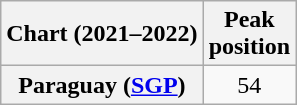<table class="wikitable plainrowheaders" style="text-align:center">
<tr>
<th scope="col">Chart (2021–2022)</th>
<th scope="col">Peak<br>position</th>
</tr>
<tr>
<th scope="row">Paraguay (<a href='#'>SGP</a>)</th>
<td>54</td>
</tr>
</table>
